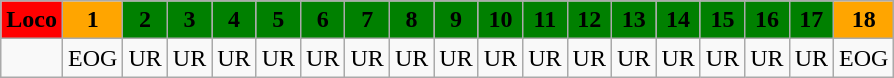<table class="wikitable plainrowheaders unsortable" style="text-align:center">
<tr>
<th scope="col" rowspan="1" style="background:RED;">Loco</th>
<th scope="col" rowspan="1" style="background:ORANGE;">1</th>
<th scope="col" rowspan="1" style="background:GREEN;">2</th>
<th scope="col" rowspan="1" style="background:GREEN;">3</th>
<th scope="col" rowspan="1" style="background:GREEN;">4</th>
<th scope="col" rowspan="1" style="background:GREEN;">5</th>
<th scope="col" rowspan="1" style="background:GREEN;">6</th>
<th scope="col" rowspan="1" style="background:GREEN;">7</th>
<th scope="col" rowspan="1" style="background:GREEN;">8</th>
<th scope="col" rowspan="1" style="background:GREEN;">9</th>
<th scope="col" rowspan="1" style="background:GREEN;">10</th>
<th scope="col" rowspan="1" style="background:GREEN;">11</th>
<th scope="col" rowspan="1" style="background:GREEN;">12</th>
<th scope="col" rowspan="1" style="background:GREEN;">13</th>
<th scope="col" rowspan="1" style="background:GREEN;">14</th>
<th scope="col" rowspan="1" style="background:GREEN;">15</th>
<th scope="col" rowspan="1" style="background:GREEN;">16</th>
<th scope="col" rowspan="1" style="background:GREEN;">17</th>
<th scope="col" rowspan="1" style="background:ORANGE;">18</th>
</tr>
<tr>
<td></td>
<td>EOG</td>
<td>UR</td>
<td>UR</td>
<td>UR</td>
<td>UR</td>
<td>UR</td>
<td>UR</td>
<td>UR</td>
<td>UR</td>
<td>UR</td>
<td>UR</td>
<td>UR</td>
<td>UR</td>
<td>UR</td>
<td>UR</td>
<td>UR</td>
<td>UR</td>
<td>EOG</td>
</tr>
</table>
